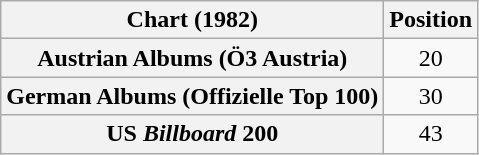<table class="wikitable sortable plainrowheaders" style="text-align:center">
<tr>
<th scope="col">Chart (1982)</th>
<th scope="col">Position</th>
</tr>
<tr>
<th scope="row">Austrian Albums (Ö3 Austria)</th>
<td>20</td>
</tr>
<tr>
<th scope="row">German Albums (Offizielle Top 100)</th>
<td>30</td>
</tr>
<tr>
<th scope="row">US <em>Billboard</em> 200</th>
<td>43</td>
</tr>
</table>
